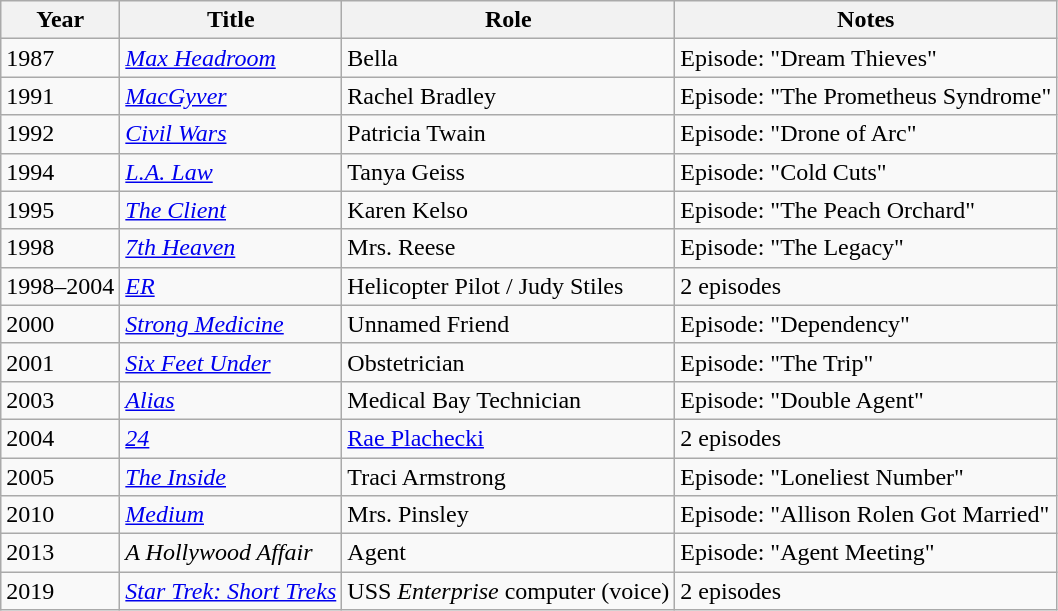<table class="wikitable sortable">
<tr>
<th>Year</th>
<th>Title</th>
<th>Role</th>
<th class="unsortable">Notes</th>
</tr>
<tr>
<td>1987</td>
<td><em><a href='#'>Max Headroom</a></em></td>
<td>Bella</td>
<td>Episode: "Dream Thieves"</td>
</tr>
<tr>
<td>1991</td>
<td><em><a href='#'>MacGyver</a></em></td>
<td>Rachel Bradley</td>
<td>Episode: "The Prometheus Syndrome"</td>
</tr>
<tr>
<td>1992</td>
<td><em><a href='#'>Civil Wars</a></em></td>
<td>Patricia Twain</td>
<td>Episode: "Drone of Arc"</td>
</tr>
<tr>
<td>1994</td>
<td><em><a href='#'>L.A. Law</a></em></td>
<td>Tanya Geiss</td>
<td>Episode: "Cold Cuts"</td>
</tr>
<tr>
<td>1995</td>
<td><em><a href='#'>The Client</a></em></td>
<td>Karen Kelso</td>
<td>Episode: "The Peach Orchard"</td>
</tr>
<tr>
<td>1998</td>
<td><em><a href='#'>7th Heaven</a></em></td>
<td>Mrs. Reese</td>
<td>Episode: "The Legacy"</td>
</tr>
<tr>
<td>1998–2004</td>
<td><em><a href='#'>ER</a></em></td>
<td>Helicopter Pilot / Judy Stiles</td>
<td>2 episodes</td>
</tr>
<tr>
<td>2000</td>
<td><em><a href='#'>Strong Medicine</a></em></td>
<td>Unnamed Friend</td>
<td>Episode: "Dependency"</td>
</tr>
<tr>
<td>2001</td>
<td><em><a href='#'>Six Feet Under</a></em></td>
<td>Obstetrician</td>
<td>Episode: "The Trip"</td>
</tr>
<tr>
<td>2003</td>
<td><em><a href='#'>Alias</a></em></td>
<td>Medical Bay Technician</td>
<td>Episode: "Double Agent"</td>
</tr>
<tr>
<td>2004</td>
<td><em><a href='#'>24</a></em></td>
<td><a href='#'>Rae Plachecki</a></td>
<td>2 episodes</td>
</tr>
<tr>
<td>2005</td>
<td><em><a href='#'>The Inside</a></em></td>
<td>Traci Armstrong</td>
<td>Episode: "Loneliest Number"</td>
</tr>
<tr>
<td>2010</td>
<td><em><a href='#'>Medium</a></em></td>
<td>Mrs. Pinsley</td>
<td>Episode: "Allison Rolen Got Married"</td>
</tr>
<tr>
<td>2013</td>
<td><em>A Hollywood Affair</em></td>
<td>Agent</td>
<td>Episode: "Agent Meeting"</td>
</tr>
<tr>
<td>2019</td>
<td><em><a href='#'>Star Trek: Short Treks</a></em></td>
<td>USS <em>Enterprise</em> computer (voice)</td>
<td>2 episodes</td>
</tr>
</table>
